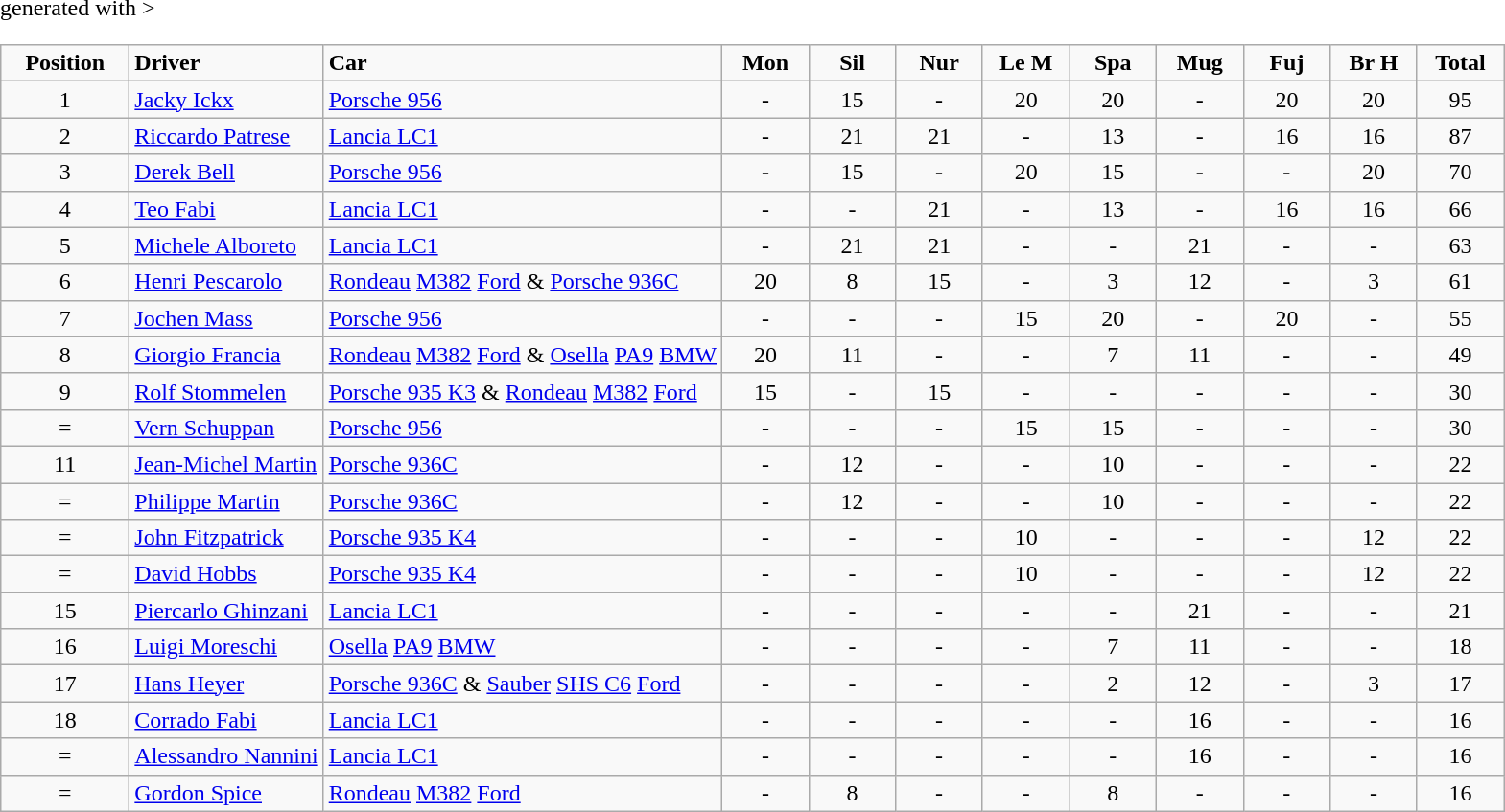<table class="wikitable" <hiddentext>generated with >
<tr style="font-weight:bold">
<td width="82" height="14" align="center">Position </td>
<td>Driver </td>
<td>Car</td>
<td width="53" align="center">Mon </td>
<td width="53" align="center">Sil </td>
<td width="53" align="center">Nur </td>
<td width="53" align="center">Le M </td>
<td width="53" align="center">Spa </td>
<td width="53" align="center">Mug </td>
<td width="53" align="center">Fuj </td>
<td width="53" align="center">Br H </td>
<td width="53" align="center">Total </td>
</tr>
<tr>
<td height="14" align="center">1</td>
<td><a href='#'>Jacky Ickx</a></td>
<td><a href='#'>Porsche 956</a></td>
<td align=center>-</td>
<td align=center>15</td>
<td align=center>-</td>
<td align=center>20</td>
<td align=center>20</td>
<td align=center>-</td>
<td align=center>20</td>
<td align=center>20</td>
<td align=center>95</td>
</tr>
<tr>
<td height="14" align="center">2</td>
<td><a href='#'>Riccardo Patrese</a></td>
<td><a href='#'>Lancia LC1</a></td>
<td align=center>-</td>
<td align=center>21</td>
<td align=center>21</td>
<td align=center>-</td>
<td align=center>13</td>
<td align=center>-</td>
<td align=center>16</td>
<td align=center>16</td>
<td align=center>87</td>
</tr>
<tr>
<td height="14" align="center">3</td>
<td><a href='#'>Derek Bell</a></td>
<td><a href='#'>Porsche 956</a></td>
<td align=center>-</td>
<td align=center>15</td>
<td align=center>-</td>
<td align=center>20</td>
<td align=center>15</td>
<td align=center>-</td>
<td align=center>-</td>
<td align=center>20</td>
<td align=center>70</td>
</tr>
<tr>
<td height="14" align="center">4</td>
<td><a href='#'>Teo Fabi</a></td>
<td><a href='#'>Lancia LC1</a></td>
<td align=center>-</td>
<td align=center>-</td>
<td align=center>21</td>
<td align=center>-</td>
<td align=center>13</td>
<td align=center>-</td>
<td align=center>16</td>
<td align=center>16</td>
<td align=center>66</td>
</tr>
<tr>
<td height="14" align="center">5</td>
<td><a href='#'>Michele Alboreto</a></td>
<td><a href='#'>Lancia LC1</a></td>
<td align=center>-</td>
<td align=center>21</td>
<td align=center>21</td>
<td align=center>-</td>
<td align=center>-</td>
<td align=center>21</td>
<td align=center>-</td>
<td align=center>-</td>
<td align=center>63</td>
</tr>
<tr>
<td height="14" align="center">6</td>
<td><a href='#'>Henri Pescarolo</a></td>
<td><a href='#'>Rondeau</a> <a href='#'>M382</a> <a href='#'>Ford</a> & <a href='#'>Porsche 936C</a></td>
<td align=center>20</td>
<td align=center>8</td>
<td align=center>15</td>
<td align=center>-</td>
<td align=center>3</td>
<td align=center>12</td>
<td align=center>-</td>
<td align=center>3</td>
<td align=center>61</td>
</tr>
<tr>
<td height="14" align="center">7</td>
<td><a href='#'>Jochen Mass</a></td>
<td><a href='#'>Porsche 956</a></td>
<td align=center>-</td>
<td align=center>-</td>
<td align=center>-</td>
<td align=center>15</td>
<td align=center>20</td>
<td align=center>-</td>
<td align=center>20</td>
<td align=center>-</td>
<td align=center>55</td>
</tr>
<tr>
<td height="14" align="center">8</td>
<td><a href='#'>Giorgio Francia</a></td>
<td><a href='#'>Rondeau</a> <a href='#'>M382</a> <a href='#'>Ford</a> & <a href='#'>Osella</a> <a href='#'>PA9</a> <a href='#'>BMW</a></td>
<td align=center>20</td>
<td align=center>11</td>
<td align=center>-</td>
<td align=center>-</td>
<td align=center>7</td>
<td align=center>11</td>
<td align=center>-</td>
<td align=center>-</td>
<td align=center>49</td>
</tr>
<tr>
<td height="14" align="center">9</td>
<td><a href='#'>Rolf Stommelen</a></td>
<td><a href='#'>Porsche 935 K3</a> & <a href='#'>Rondeau</a> <a href='#'>M382</a> <a href='#'>Ford</a></td>
<td align=center>15</td>
<td align=center>-</td>
<td align=center>15</td>
<td align=center>-</td>
<td align=center>-</td>
<td align=center>-</td>
<td align=center>-</td>
<td align=center>-</td>
<td align=center>30</td>
</tr>
<tr>
<td height="14" align="center">=</td>
<td><a href='#'>Vern Schuppan</a></td>
<td><a href='#'>Porsche 956</a></td>
<td align=center>-</td>
<td align=center>-</td>
<td align=center>-</td>
<td align=center>15</td>
<td align=center>15</td>
<td align=center>-</td>
<td align=center>-</td>
<td align=center>-</td>
<td align=center>30</td>
</tr>
<tr>
<td height="14" align="center">11</td>
<td><a href='#'>Jean-Michel Martin</a></td>
<td><a href='#'>Porsche 936C</a></td>
<td align=center>-</td>
<td align=center>12</td>
<td align=center>-</td>
<td align=center>-</td>
<td align=center>10</td>
<td align=center>-</td>
<td align=center>-</td>
<td align=center>-</td>
<td align=center>22</td>
</tr>
<tr>
<td height="14" align="center">=</td>
<td><a href='#'>Philippe Martin</a></td>
<td><a href='#'>Porsche 936C</a></td>
<td align=center>-</td>
<td align=center>12</td>
<td align=center>-</td>
<td align=center>-</td>
<td align=center>10</td>
<td align=center>-</td>
<td align=center>-</td>
<td align=center>-</td>
<td align=center>22</td>
</tr>
<tr>
<td height="14" align="center">=</td>
<td><a href='#'>John Fitzpatrick</a></td>
<td><a href='#'>Porsche 935 K4</a></td>
<td align=center>-</td>
<td align=center>-</td>
<td align=center>-</td>
<td align=center>10</td>
<td align=center>-</td>
<td align=center>-</td>
<td align=center>-</td>
<td align=center>12</td>
<td align=center>22</td>
</tr>
<tr>
<td height="14" align="center">=</td>
<td><a href='#'>David Hobbs</a></td>
<td><a href='#'>Porsche 935 K4</a></td>
<td align=center>-</td>
<td align=center>-</td>
<td align=center>-</td>
<td align=center>10</td>
<td align=center>-</td>
<td align=center>-</td>
<td align=center>-</td>
<td align=center>12</td>
<td align=center>22</td>
</tr>
<tr>
<td height="14" align="center">15</td>
<td><a href='#'>Piercarlo Ghinzani</a></td>
<td><a href='#'>Lancia LC1</a></td>
<td align=center>-</td>
<td align=center>-</td>
<td align=center>-</td>
<td align=center>-</td>
<td align=center>-</td>
<td align=center>21</td>
<td align=center>-</td>
<td align=center>-</td>
<td align=center>21</td>
</tr>
<tr>
<td height="14" align="center">16</td>
<td><a href='#'>Luigi Moreschi</a></td>
<td><a href='#'>Osella</a> <a href='#'>PA9</a> <a href='#'>BMW</a></td>
<td align=center>-</td>
<td align=center>-</td>
<td align=center>-</td>
<td align=center>-</td>
<td align=center>7</td>
<td align=center>11</td>
<td align=center>-</td>
<td align=center>-</td>
<td align=center>18</td>
</tr>
<tr>
<td height="14" align="center">17</td>
<td><a href='#'>Hans Heyer</a></td>
<td><a href='#'>Porsche 936C</a> & <a href='#'>Sauber</a> <a href='#'>SHS C6</a> <a href='#'>Ford</a></td>
<td align=center>-</td>
<td align=center>-</td>
<td align=center>-</td>
<td align=center>-</td>
<td align=center>2</td>
<td align=center>12</td>
<td align=center>-</td>
<td align=center>3</td>
<td align=center>17</td>
</tr>
<tr>
<td height="14" align="center">18</td>
<td><a href='#'>Corrado Fabi</a></td>
<td><a href='#'>Lancia LC1</a></td>
<td align=center>-</td>
<td align=center>-</td>
<td align=center>-</td>
<td align=center>-</td>
<td align=center>-</td>
<td align=center>16</td>
<td align=center>-</td>
<td align=center>-</td>
<td align=center>16</td>
</tr>
<tr>
<td height="14" align="center">=</td>
<td><a href='#'>Alessandro Nannini</a></td>
<td><a href='#'>Lancia LC1</a></td>
<td align=center>-</td>
<td align=center>-</td>
<td align=center>-</td>
<td align=center>-</td>
<td align=center>-</td>
<td align=center>16</td>
<td align=center>-</td>
<td align=center>-</td>
<td align=center>16</td>
</tr>
<tr>
<td height="14" align="center">=</td>
<td><a href='#'>Gordon Spice</a></td>
<td><a href='#'>Rondeau</a> <a href='#'>M382</a> <a href='#'>Ford</a></td>
<td align=center>-</td>
<td align=center>8</td>
<td align=center>-</td>
<td align=center>-</td>
<td align=center>8</td>
<td align=center>-</td>
<td align=center>-</td>
<td align=center>-</td>
<td align=center>16</td>
</tr>
</table>
